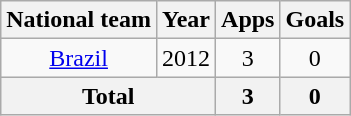<table class="wikitable" style="text-align:center">
<tr>
<th>National team</th>
<th>Year</th>
<th>Apps</th>
<th>Goals</th>
</tr>
<tr>
<td><a href='#'>Brazil</a></td>
<td>2012</td>
<td>3</td>
<td>0</td>
</tr>
<tr>
<th colspan="2">Total</th>
<th>3</th>
<th>0</th>
</tr>
</table>
